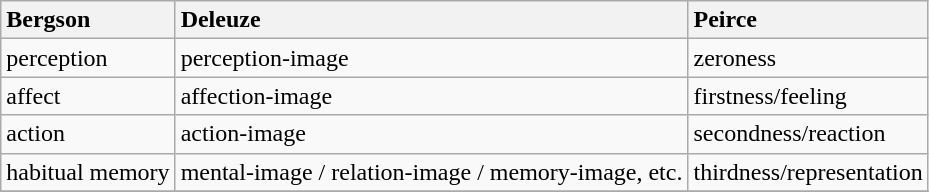<table class="wikitable">
<tr>
<th + style="text-align: left;">Bergson</th>
<th + style="text-align: left;">Deleuze</th>
<th + style="text-align: left;">Peirce</th>
</tr>
<tr>
<td>perception</td>
<td>perception-image</td>
<td>zeroness</td>
</tr>
<tr>
<td>affect</td>
<td>affection-image</td>
<td>firstness/feeling</td>
</tr>
<tr>
<td>action</td>
<td>action-image</td>
<td>secondness/reaction</td>
</tr>
<tr>
<td>habitual memory</td>
<td>mental-image / relation-image / memory-image, etc.</td>
<td>thirdness/representation</td>
</tr>
<tr>
</tr>
</table>
